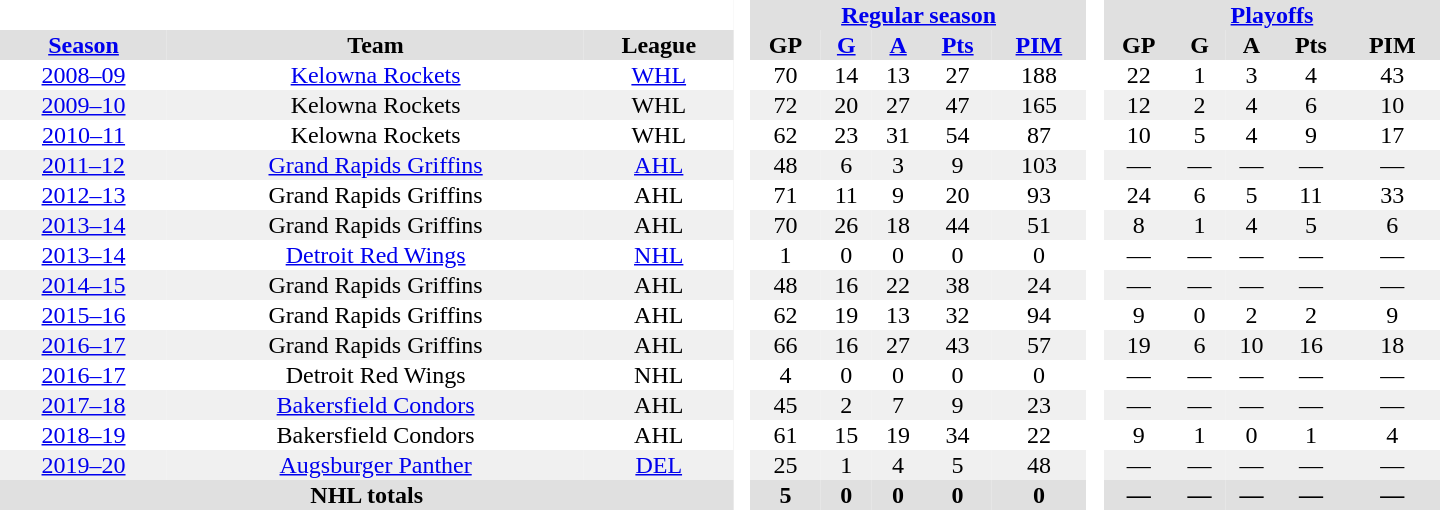<table border="0" cellpadding="1" cellspacing="0" style="text-align:center; width:60em">
<tr bgcolor="#e0e0e0">
<th colspan="3" bgcolor="#ffffff"> </th>
<th rowspan="99" bgcolor="#ffffff"> </th>
<th colspan="5"><a href='#'>Regular season</a></th>
<th rowspan="99" bgcolor="#ffffff"> </th>
<th colspan="5"><a href='#'>Playoffs</a></th>
</tr>
<tr bgcolor="#e0e0e0">
<th><a href='#'>Season</a></th>
<th>Team</th>
<th>League</th>
<th>GP</th>
<th><a href='#'>G</a></th>
<th><a href='#'>A</a></th>
<th><a href='#'>Pts</a></th>
<th><a href='#'>PIM</a></th>
<th>GP</th>
<th>G</th>
<th>A</th>
<th>Pts</th>
<th>PIM</th>
</tr>
<tr>
<td><a href='#'>2008–09</a></td>
<td><a href='#'>Kelowna Rockets</a></td>
<td><a href='#'>WHL</a></td>
<td>70</td>
<td>14</td>
<td>13</td>
<td>27</td>
<td>188</td>
<td>22</td>
<td>1</td>
<td>3</td>
<td>4</td>
<td>43</td>
</tr>
<tr bgcolor="#f0f0f0">
<td><a href='#'>2009–10</a></td>
<td>Kelowna Rockets</td>
<td>WHL</td>
<td>72</td>
<td>20</td>
<td>27</td>
<td>47</td>
<td>165</td>
<td>12</td>
<td>2</td>
<td>4</td>
<td>6</td>
<td>10</td>
</tr>
<tr>
<td><a href='#'>2010–11</a></td>
<td>Kelowna Rockets</td>
<td>WHL</td>
<td>62</td>
<td>23</td>
<td>31</td>
<td>54</td>
<td>87</td>
<td>10</td>
<td>5</td>
<td>4</td>
<td>9</td>
<td>17</td>
</tr>
<tr bgcolor="#f0f0f0">
<td><a href='#'>2011–12</a></td>
<td><a href='#'>Grand Rapids Griffins</a></td>
<td><a href='#'>AHL</a></td>
<td>48</td>
<td>6</td>
<td>3</td>
<td>9</td>
<td>103</td>
<td>—</td>
<td>—</td>
<td>—</td>
<td>—</td>
<td>—</td>
</tr>
<tr>
<td><a href='#'>2012–13</a></td>
<td>Grand Rapids Griffins</td>
<td>AHL</td>
<td>71</td>
<td>11</td>
<td>9</td>
<td>20</td>
<td>93</td>
<td>24</td>
<td>6</td>
<td>5</td>
<td>11</td>
<td>33</td>
</tr>
<tr bgcolor="#f0f0f0">
<td><a href='#'>2013–14</a></td>
<td>Grand Rapids Griffins</td>
<td>AHL</td>
<td>70</td>
<td>26</td>
<td>18</td>
<td>44</td>
<td>51</td>
<td>8</td>
<td>1</td>
<td>4</td>
<td>5</td>
<td>6</td>
</tr>
<tr>
<td><a href='#'>2013–14</a></td>
<td><a href='#'>Detroit Red Wings</a></td>
<td><a href='#'>NHL</a></td>
<td>1</td>
<td>0</td>
<td>0</td>
<td>0</td>
<td>0</td>
<td>—</td>
<td>—</td>
<td>—</td>
<td>—</td>
<td>—</td>
</tr>
<tr bgcolor="#f0f0f0">
<td><a href='#'>2014–15</a></td>
<td>Grand Rapids Griffins</td>
<td>AHL</td>
<td>48</td>
<td>16</td>
<td>22</td>
<td>38</td>
<td>24</td>
<td>—</td>
<td>—</td>
<td>—</td>
<td>—</td>
<td>—</td>
</tr>
<tr>
<td><a href='#'>2015–16</a></td>
<td>Grand Rapids Griffins</td>
<td>AHL</td>
<td>62</td>
<td>19</td>
<td>13</td>
<td>32</td>
<td>94</td>
<td>9</td>
<td>0</td>
<td>2</td>
<td>2</td>
<td>9</td>
</tr>
<tr bgcolor="#f0f0f0">
<td><a href='#'>2016–17</a></td>
<td>Grand Rapids Griffins</td>
<td>AHL</td>
<td>66</td>
<td>16</td>
<td>27</td>
<td>43</td>
<td>57</td>
<td>19</td>
<td>6</td>
<td>10</td>
<td>16</td>
<td>18</td>
</tr>
<tr>
<td><a href='#'>2016–17</a></td>
<td>Detroit Red Wings</td>
<td>NHL</td>
<td>4</td>
<td>0</td>
<td>0</td>
<td>0</td>
<td>0</td>
<td>—</td>
<td>—</td>
<td>—</td>
<td>—</td>
<td>—</td>
</tr>
<tr bgcolor="#f0f0f0">
<td><a href='#'>2017–18</a></td>
<td><a href='#'>Bakersfield Condors</a></td>
<td>AHL</td>
<td>45</td>
<td>2</td>
<td>7</td>
<td>9</td>
<td>23</td>
<td>—</td>
<td>—</td>
<td>—</td>
<td>—</td>
<td>—</td>
</tr>
<tr>
<td><a href='#'>2018–19</a></td>
<td>Bakersfield Condors</td>
<td>AHL</td>
<td>61</td>
<td>15</td>
<td>19</td>
<td>34</td>
<td>22</td>
<td>9</td>
<td>1</td>
<td>0</td>
<td>1</td>
<td>4</td>
</tr>
<tr bgcolor="#f0f0f0">
<td><a href='#'>2019–20</a></td>
<td><a href='#'>Augsburger Panther</a></td>
<td><a href='#'>DEL</a></td>
<td>25</td>
<td>1</td>
<td>4</td>
<td>5</td>
<td>48</td>
<td>—</td>
<td>—</td>
<td>—</td>
<td>—</td>
<td>—</td>
</tr>
<tr ALIGN="center" bgcolor="#e0e0e0">
<th colspan="3">NHL totals</th>
<th ALIGN="center">5</th>
<th ALIGN="center">0</th>
<th ALIGN="center">0</th>
<th ALIGN="center">0</th>
<th ALIGN="center">0</th>
<th ALIGN="center">—</th>
<th ALIGN="center">—</th>
<th ALIGN="center">—</th>
<th ALIGN="center">—</th>
<th ALIGN="center">—</th>
</tr>
</table>
